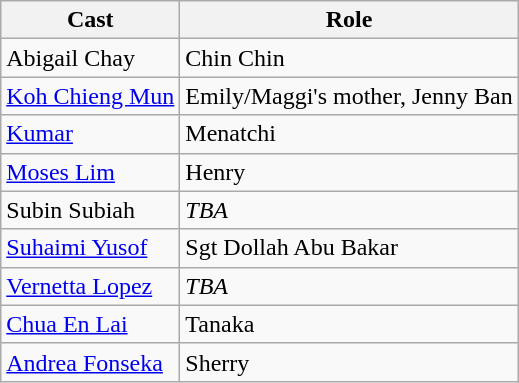<table class="wikitable">
<tr>
<th>Cast</th>
<th>Role</th>
</tr>
<tr>
<td>Abigail Chay</td>
<td>Chin Chin</td>
</tr>
<tr>
<td><a href='#'>Koh Chieng Mun</a></td>
<td>Emily/Maggi's mother, Jenny Ban</td>
</tr>
<tr>
<td><a href='#'>Kumar</a></td>
<td>Menatchi</td>
</tr>
<tr>
<td><a href='#'>Moses Lim</a></td>
<td>Henry</td>
</tr>
<tr>
<td>Subin Subiah</td>
<td><em>TBA</em></td>
</tr>
<tr>
<td><a href='#'>Suhaimi Yusof</a></td>
<td>Sgt Dollah Abu Bakar</td>
</tr>
<tr>
<td><a href='#'>Vernetta Lopez</a></td>
<td><em>TBA</em></td>
</tr>
<tr>
<td><a href='#'>Chua En Lai</a></td>
<td>Tanaka</td>
</tr>
<tr>
<td><a href='#'>Andrea Fonseka</a></td>
<td>Sherry</td>
</tr>
</table>
